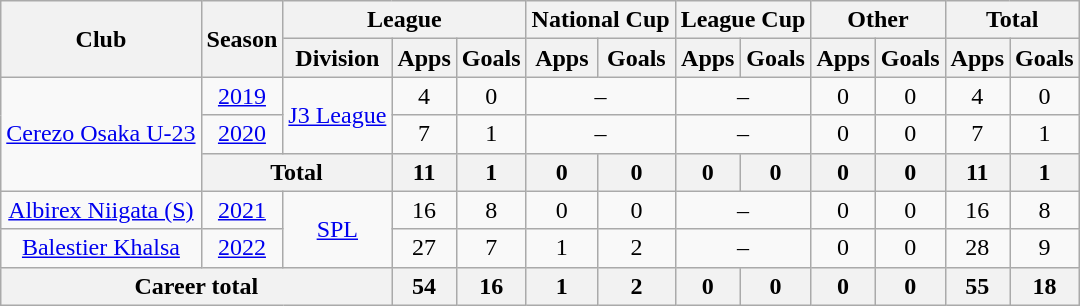<table class="wikitable" style="text-align: center">
<tr>
<th rowspan="2">Club</th>
<th rowspan="2">Season</th>
<th colspan="3">League</th>
<th colspan="2">National Cup</th>
<th colspan="2">League Cup</th>
<th colspan="2">Other</th>
<th colspan="2">Total</th>
</tr>
<tr>
<th>Division</th>
<th>Apps</th>
<th>Goals</th>
<th>Apps</th>
<th>Goals</th>
<th>Apps</th>
<th>Goals</th>
<th>Apps</th>
<th>Goals</th>
<th>Apps</th>
<th>Goals</th>
</tr>
<tr>
<td rowspan="3"><a href='#'>Cerezo Osaka U-23</a></td>
<td><a href='#'>2019</a></td>
<td rowspan="2"><a href='#'>J3 League</a></td>
<td>4</td>
<td>0</td>
<td colspan="2">–</td>
<td colspan="2">–</td>
<td>0</td>
<td>0</td>
<td>4</td>
<td>0</td>
</tr>
<tr>
<td><a href='#'>2020</a></td>
<td>7</td>
<td>1</td>
<td colspan="2">–</td>
<td colspan="2">–</td>
<td>0</td>
<td>0</td>
<td>7</td>
<td>1</td>
</tr>
<tr>
<th colspan=2>Total</th>
<th>11</th>
<th>1</th>
<th>0</th>
<th>0</th>
<th>0</th>
<th>0</th>
<th>0</th>
<th>0</th>
<th>11</th>
<th>1</th>
</tr>
<tr>
<td><a href='#'>Albirex Niigata (S)</a></td>
<td><a href='#'>2021</a></td>
<td rowspan="2"><a href='#'>SPL</a></td>
<td>16</td>
<td>8</td>
<td>0</td>
<td>0</td>
<td colspan="2">–</td>
<td>0</td>
<td>0</td>
<td>16</td>
<td>8</td>
</tr>
<tr>
<td><a href='#'>Balestier Khalsa</a></td>
<td><a href='#'>2022</a></td>
<td>27</td>
<td>7</td>
<td>1</td>
<td>2</td>
<td colspan="2">–</td>
<td>0</td>
<td>0</td>
<td>28</td>
<td>9</td>
</tr>
<tr>
<th colspan=3>Career total</th>
<th>54</th>
<th>16</th>
<th>1</th>
<th>2</th>
<th>0</th>
<th>0</th>
<th>0</th>
<th>0</th>
<th>55</th>
<th>18</th>
</tr>
</table>
